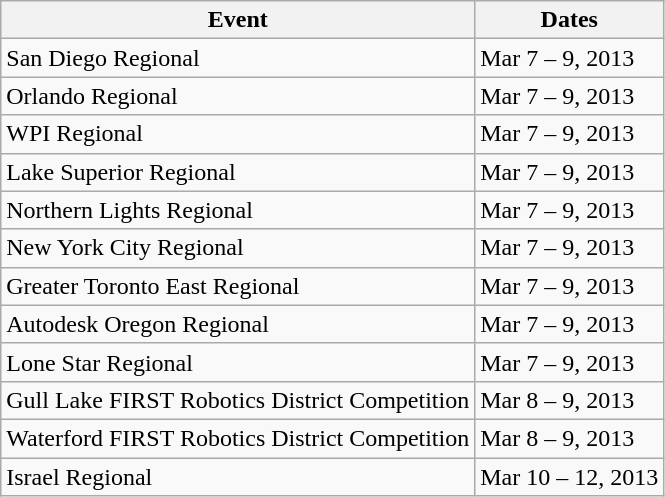<table class="wikitable">
<tr>
<th>Event</th>
<th>Dates</th>
</tr>
<tr>
<td>San Diego Regional</td>
<td>Mar 7 – 9, 2013</td>
</tr>
<tr>
<td>Orlando Regional</td>
<td>Mar 7 – 9, 2013</td>
</tr>
<tr>
<td>WPI Regional</td>
<td>Mar 7 – 9, 2013</td>
</tr>
<tr>
<td>Lake Superior Regional</td>
<td>Mar 7 – 9, 2013</td>
</tr>
<tr>
<td>Northern Lights Regional</td>
<td>Mar 7 – 9, 2013</td>
</tr>
<tr>
<td>New York City Regional</td>
<td>Mar 7 – 9, 2013</td>
</tr>
<tr>
<td>Greater Toronto East Regional</td>
<td>Mar 7 – 9, 2013</td>
</tr>
<tr>
<td>Autodesk Oregon Regional</td>
<td>Mar 7 – 9, 2013</td>
</tr>
<tr>
<td>Lone Star Regional</td>
<td>Mar 7 – 9, 2013</td>
</tr>
<tr>
<td>Gull Lake FIRST Robotics District Competition</td>
<td>Mar 8 – 9, 2013</td>
</tr>
<tr>
<td>Waterford FIRST Robotics District Competition</td>
<td>Mar 8 – 9, 2013</td>
</tr>
<tr>
<td>Israel Regional</td>
<td>Mar 10 – 12, 2013</td>
</tr>
</table>
